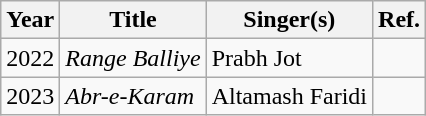<table class="wikitable sortable">
<tr>
<th scope="col">Year</th>
<th scope="col">Title</th>
<th scope="col">Singer(s)</th>
<th scope="col" class="unsortable">Ref.</th>
</tr>
<tr>
<td>2022</td>
<td><em>Range Balliye</em></td>
<td>Prabh Jot</td>
<td></td>
</tr>
<tr>
<td>2023</td>
<td><em>Abr-e-Karam</em></td>
<td>Altamash Faridi</td>
<td></td>
</tr>
</table>
